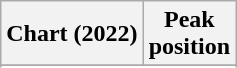<table class="wikitable sortable plainrowheaders" style="text-align:center">
<tr>
<th scope="col">Chart (2022)</th>
<th scope="col">Peak<br>position</th>
</tr>
<tr>
</tr>
<tr>
</tr>
<tr>
</tr>
</table>
